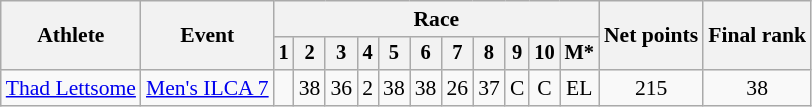<table class="wikitable" style="font-size:90%">
<tr>
<th rowspan="2">Athlete</th>
<th rowspan="2">Event</th>
<th colspan=11>Race</th>
<th rowspan=2>Net points</th>
<th rowspan=2>Final rank</th>
</tr>
<tr style="font-size:95%">
<th>1</th>
<th>2</th>
<th>3</th>
<th>4</th>
<th>5</th>
<th>6</th>
<th>7</th>
<th>8</th>
<th>9</th>
<th>10</th>
<th>M*</th>
</tr>
<tr align=center>
<td align=left><a href='#'>Thad Lettsome</a></td>
<td align=left><a href='#'>Men's ILCA 7</a></td>
<td></td>
<td>38</td>
<td>36</td>
<td>2</td>
<td>38</td>
<td>38</td>
<td>26</td>
<td>37</td>
<td>C</td>
<td>C</td>
<td>EL</td>
<td>215</td>
<td>38</td>
</tr>
</table>
